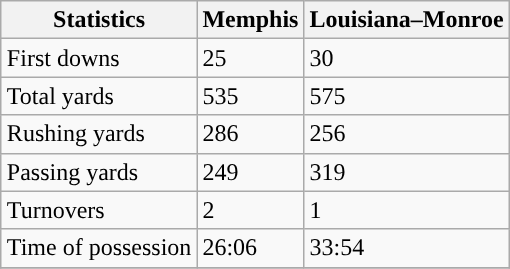<table class="wikitable" style="float: right;">
<tr>
<th>Statistics</th>
<th>Memphis</th>
<th>Louisiana–Monroe</th>
</tr>
<tr>
<td>First downs</td>
<td>25</td>
<td>30</td>
</tr>
<tr>
<td>Total yards</td>
<td>535</td>
<td>575</td>
</tr>
<tr>
<td>Rushing yards</td>
<td>286</td>
<td>256</td>
</tr>
<tr>
<td>Passing yards</td>
<td>249</td>
<td>319</td>
</tr>
<tr>
<td>Turnovers</td>
<td>2</td>
<td>1</td>
</tr>
<tr>
<td>Time of possession</td>
<td>26:06</td>
<td>33:54</td>
</tr>
<tr>
</tr>
</table>
